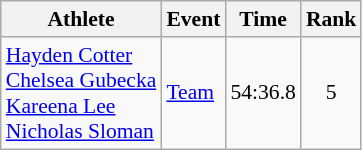<table class=wikitable style="font-size:90%;">
<tr>
<th>Athlete</th>
<th>Event</th>
<th>Time</th>
<th>Rank</th>
</tr>
<tr align=center>
<td align=left><a href='#'>Hayden Cotter</a><br><a href='#'>Chelsea Gubecka</a><br><a href='#'>Kareena Lee</a><br><a href='#'>Nicholas Sloman</a></td>
<td align=left><a href='#'>Team</a></td>
<td>54:36.8</td>
<td>5</td>
</tr>
</table>
